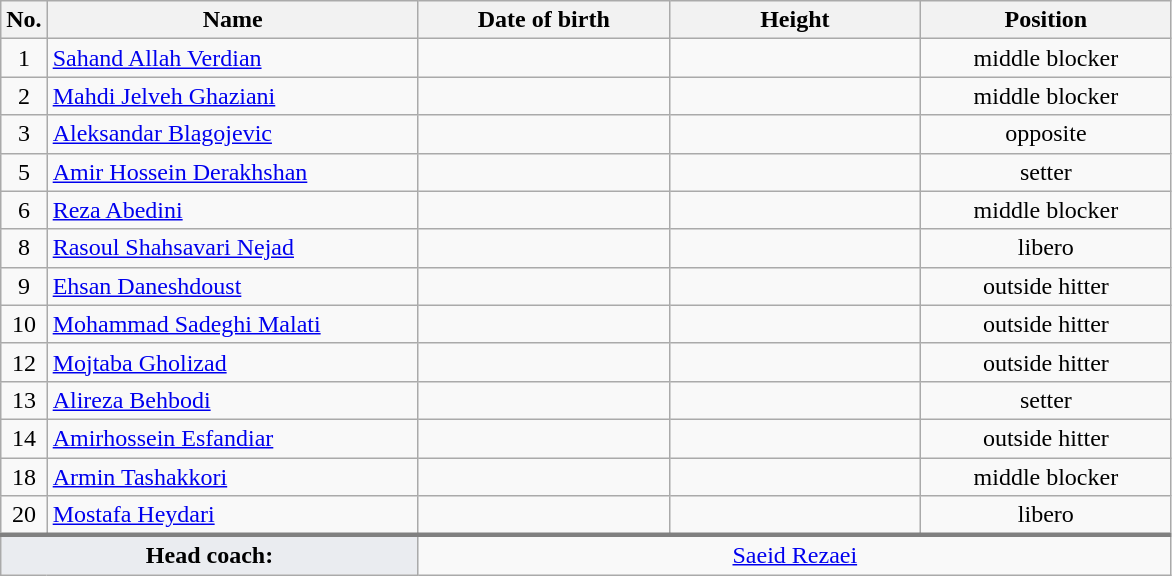<table class="wikitable sortable" style="font-size:100%; text-align:center">
<tr>
<th>No.</th>
<th style="width:15em">Name</th>
<th style="width:10em">Date of birth</th>
<th style="width:10em">Height</th>
<th style="width:10em">Position</th>
</tr>
<tr>
<td>1</td>
<td align=left> <a href='#'>Sahand Allah Verdian</a></td>
<td align=right></td>
<td></td>
<td>middle blocker</td>
</tr>
<tr>
<td>2</td>
<td align=left> <a href='#'>Mahdi Jelveh Ghaziani</a></td>
<td align=right></td>
<td></td>
<td>middle blocker</td>
</tr>
<tr>
<td>3</td>
<td align=left> <a href='#'>Aleksandar Blagojevic</a></td>
<td align=right></td>
<td></td>
<td>opposite</td>
</tr>
<tr>
<td>5</td>
<td align=left> <a href='#'>Amir Hossein Derakhshan</a></td>
<td align=right></td>
<td></td>
<td>setter</td>
</tr>
<tr>
<td>6</td>
<td align=left> <a href='#'>Reza Abedini</a></td>
<td align=right></td>
<td></td>
<td>middle blocker</td>
</tr>
<tr>
<td>8</td>
<td align=left> <a href='#'>Rasoul Shahsavari Nejad</a></td>
<td align=right></td>
<td></td>
<td>libero</td>
</tr>
<tr>
<td>9</td>
<td align=left> <a href='#'>Ehsan Daneshdoust</a></td>
<td align=right></td>
<td></td>
<td>outside hitter</td>
</tr>
<tr>
<td>10</td>
<td align=left> <a href='#'>Mohammad Sadeghi Malati</a></td>
<td align=right></td>
<td></td>
<td>outside hitter</td>
</tr>
<tr>
<td>12</td>
<td align=left> <a href='#'>Mojtaba Gholizad</a></td>
<td align=right></td>
<td></td>
<td>outside hitter</td>
</tr>
<tr>
<td>13</td>
<td align=left> <a href='#'>Alireza Behbodi</a></td>
<td align=right></td>
<td></td>
<td>setter</td>
</tr>
<tr>
<td>14</td>
<td align=left> <a href='#'>Amirhossein Esfandiar</a></td>
<td align=right></td>
<td></td>
<td>outside hitter</td>
</tr>
<tr>
<td>18</td>
<td align=left> <a href='#'>Armin Tashakkori</a></td>
<td align=right></td>
<td></td>
<td>middle blocker</td>
</tr>
<tr>
<td>20</td>
<td align=left> <a href='#'>Mostafa Heydari</a></td>
<td align=right></td>
<td></td>
<td>libero</td>
</tr>
<tr style="border-top: 3px solid grey">
<td colspan=2 style="background:#EAECF0"><strong>Head coach:</strong></td>
<td colspan=3> <a href='#'>Saeid Rezaei</a></td>
</tr>
</table>
